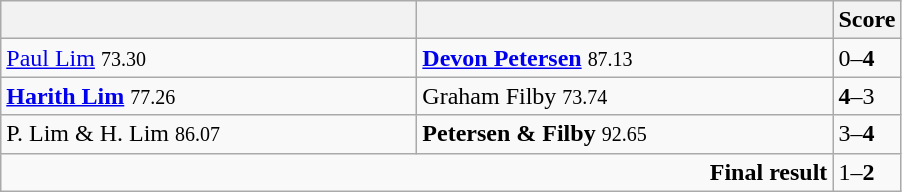<table class="wikitable">
<tr>
<th width=270></th>
<th width=270><strong></strong></th>
<th>Score</th>
</tr>
<tr>
<td><a href='#'>Paul Lim</a> <small><span>73.30</span></small></td>
<td><strong><a href='#'>Devon Petersen</a></strong> <small><span>87.13</span></small></td>
<td>0–<strong>4</strong></td>
</tr>
<tr>
<td><strong><a href='#'>Harith Lim</a></strong> <small><span>77.26</span></small></td>
<td>Graham Filby <small><span>73.74</span></small></td>
<td><strong>4</strong>–3</td>
</tr>
<tr>
<td>P. Lim & H. Lim <small><span>86.07</span></small></td>
<td><strong>Petersen & Filby</strong> <small><span>92.65</span></small></td>
<td>3–<strong>4</strong></td>
</tr>
<tr>
<td colspan="2" align="right"><strong>Final result</strong></td>
<td>1–<strong>2</strong></td>
</tr>
</table>
